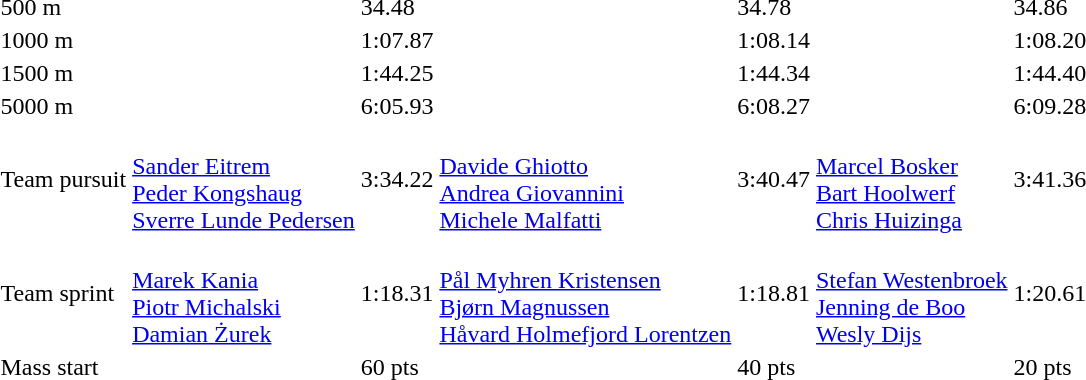<table>
<tr>
<td>500 m<br></td>
<td></td>
<td>34.48</td>
<td></td>
<td>34.78</td>
<td></td>
<td>34.86</td>
</tr>
<tr>
<td>1000 m<br></td>
<td></td>
<td>1:07.87</td>
<td></td>
<td>1:08.14</td>
<td></td>
<td>1:08.20</td>
</tr>
<tr>
<td>1500 m<br></td>
<td></td>
<td>1:44.25</td>
<td></td>
<td>1:44.34</td>
<td></td>
<td>1:44.40</td>
</tr>
<tr>
<td>5000 m<br></td>
<td></td>
<td>6:05.93</td>
<td></td>
<td>6:08.27</td>
<td></td>
<td>6:09.28</td>
</tr>
<tr>
<td>Team pursuit<br></td>
<td><br><a href='#'>Sander Eitrem</a><br><a href='#'>Peder Kongshaug</a><br><a href='#'>Sverre Lunde Pedersen</a></td>
<td>3:34.22<br></td>
<td><br><a href='#'>Davide Ghiotto</a><br><a href='#'>Andrea Giovannini</a><br><a href='#'>Michele Malfatti</a></td>
<td>3:40.47</td>
<td><br><a href='#'>Marcel Bosker</a><br><a href='#'>Bart Hoolwerf</a><br><a href='#'>Chris Huizinga</a></td>
<td>3:41.36</td>
</tr>
<tr>
<td>Team sprint<br></td>
<td><br><a href='#'>Marek Kania</a><br><a href='#'>Piotr Michalski</a><br><a href='#'>Damian Żurek</a></td>
<td>1:18.31</td>
<td><br><a href='#'>Pål Myhren Kristensen</a><br><a href='#'>Bjørn Magnussen</a><br><a href='#'>Håvard Holmefjord Lorentzen</a></td>
<td>1:18.81</td>
<td><br><a href='#'>Stefan Westenbroek</a><br><a href='#'>Jenning de Boo</a><br><a href='#'>Wesly Dijs</a></td>
<td>1:20.61</td>
</tr>
<tr>
<td>Mass start<br></td>
<td></td>
<td>60 pts</td>
<td></td>
<td>40 pts</td>
<td></td>
<td>20 pts</td>
</tr>
</table>
